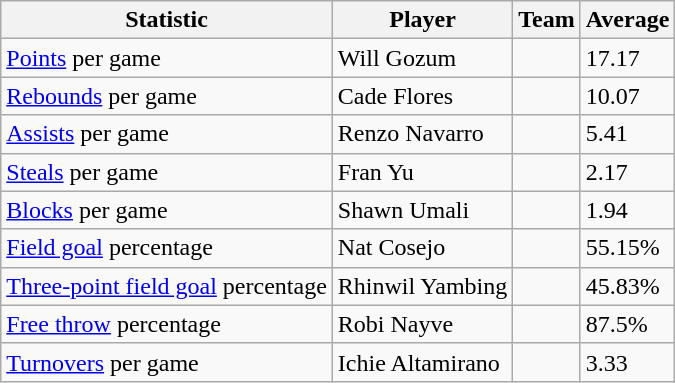<table class="wikitable">
<tr>
<th>Statistic</th>
<th>Player</th>
<th>Team</th>
<th>Average</th>
</tr>
<tr>
<td><a href='#'>Points</a> per game</td>
<td>Will Gozum</td>
<td></td>
<td>17.17</td>
</tr>
<tr>
<td><a href='#'>Rebounds</a> per game</td>
<td>Cade Flores</td>
<td></td>
<td>10.07</td>
</tr>
<tr>
<td><a href='#'>Assists</a> per game</td>
<td>Renzo Navarro</td>
<td></td>
<td>5.41</td>
</tr>
<tr>
<td><a href='#'>Steals</a> per game</td>
<td>Fran Yu</td>
<td></td>
<td>2.17</td>
</tr>
<tr>
<td><a href='#'>Blocks</a> per game</td>
<td>Shawn Umali</td>
<td></td>
<td>1.94</td>
</tr>
<tr>
<td><a href='#'>Field goal</a> percentage</td>
<td>Nat Cosejo</td>
<td></td>
<td>55.15%</td>
</tr>
<tr>
<td><a href='#'>Three-point field goal</a> percentage</td>
<td>Rhinwil Yambing</td>
<td></td>
<td>45.83%</td>
</tr>
<tr>
<td><a href='#'>Free throw</a> percentage</td>
<td>Robi Nayve</td>
<td></td>
<td>87.5%</td>
</tr>
<tr>
<td><a href='#'>Turnovers</a> per game</td>
<td>Ichie Altamirano</td>
<td></td>
<td>3.33</td>
</tr>
</table>
